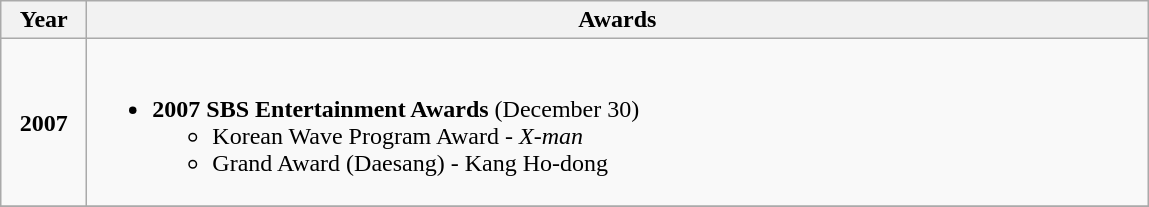<table class="wikitable">
<tr>
<th align="left" width="50px">Year</th>
<th align="left" width="700px">Awards</th>
</tr>
<tr>
<td align="center"><strong>2007</strong></td>
<td align="left"><br><ul><li><strong>2007 SBS Entertainment Awards</strong> (December 30)<ul><li>Korean Wave Program Award - <em>X-man</em></li><li>Grand Award (Daesang) - Kang Ho-dong</li></ul></li></ul></td>
</tr>
<tr>
</tr>
</table>
